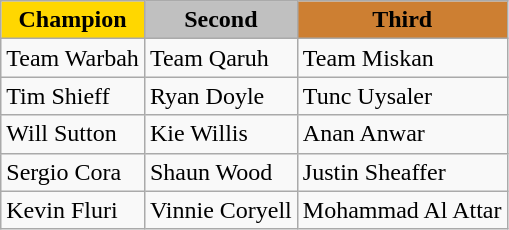<table class="wikitable">
<tr>
<th style="background:#FFD700">Champion</th>
<th style="background:#C0C0C0">Second</th>
<th style="background:#CD7F32">Third</th>
</tr>
<tr>
<td>Team Warbah</td>
<td>Team Qaruh</td>
<td>Team Miskan</td>
</tr>
<tr>
<td> Tim Shieff</td>
<td> Ryan Doyle</td>
<td> Tunc Uysaler</td>
</tr>
<tr>
<td> Will Sutton</td>
<td> Kie Willis</td>
<td> Anan Anwar</td>
</tr>
<tr>
<td> Sergio Cora</td>
<td> Shaun Wood</td>
<td> Justin Sheaffer</td>
</tr>
<tr>
<td> Kevin Fluri</td>
<td> Vinnie Coryell</td>
<td> Mohammad Al Attar</td>
</tr>
</table>
